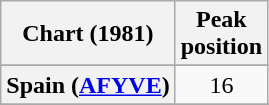<table class="wikitable sortable plainrowheaders" style="text-align:center">
<tr>
<th>Chart (1981)</th>
<th>Peak<br>position</th>
</tr>
<tr>
</tr>
<tr>
<th scope="row">Spain (<a href='#'>AFYVE</a>)</th>
<td>16</td>
</tr>
<tr>
</tr>
<tr>
</tr>
</table>
